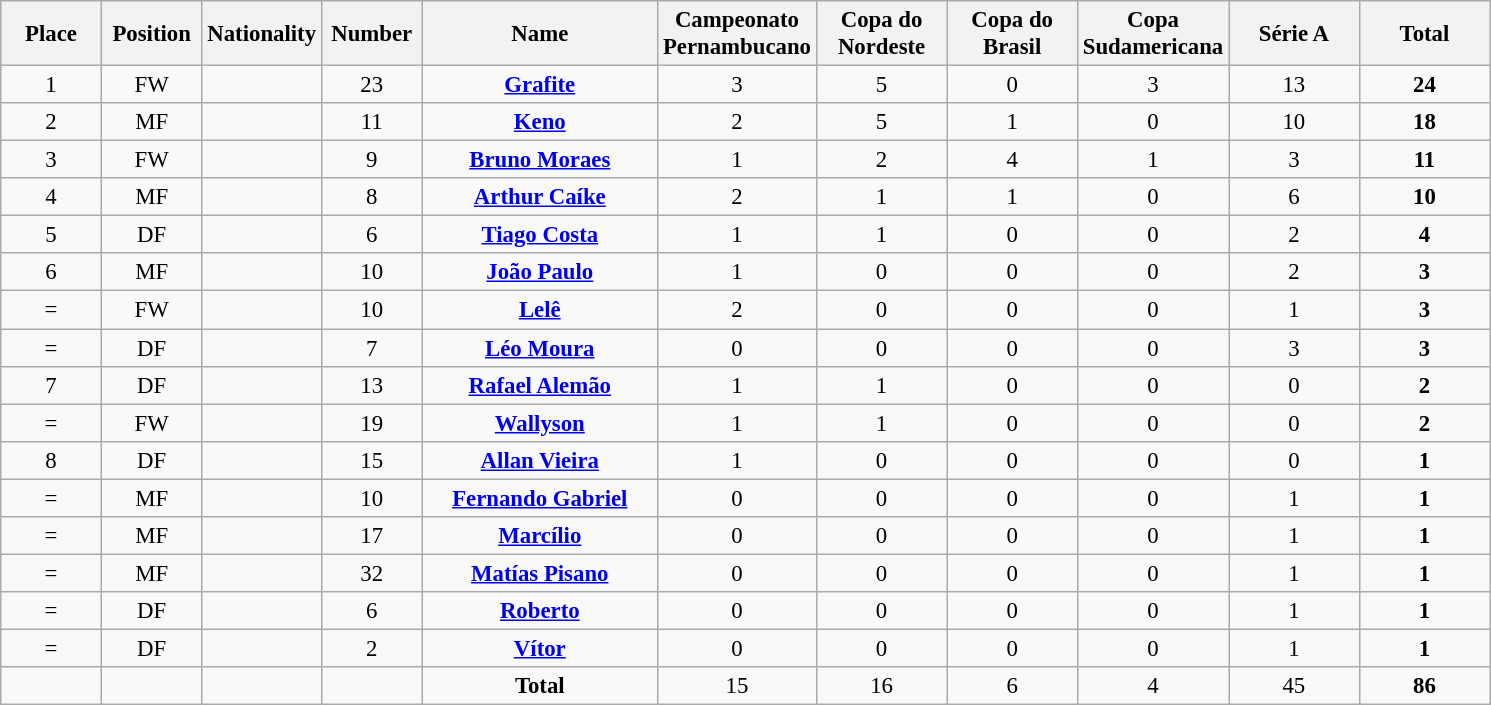<table class="wikitable" style="font-size: 95%; text-align: center;">
<tr>
<th width=60>Place</th>
<th width=60>Position</th>
<th width=60>Nationality</th>
<th width=60>Number</th>
<th width=150>Name</th>
<th width=80>Campeonato Pernambucano</th>
<th width=80>Copa do Nordeste</th>
<th width=80>Copa do Brasil</th>
<th width=80>Copa Sudamericana</th>
<th width=80>Série A</th>
<th width=80>Total</th>
</tr>
<tr>
<td>1</td>
<td>FW</td>
<td></td>
<td>23</td>
<td><strong><a href='#'>Grafite</a></strong></td>
<td>3</td>
<td>5</td>
<td>0</td>
<td>3</td>
<td>13</td>
<td><strong>24</strong></td>
</tr>
<tr>
<td>2</td>
<td>MF</td>
<td></td>
<td>11</td>
<td><strong><a href='#'>Keno</a></strong></td>
<td>2</td>
<td>5</td>
<td>1</td>
<td>0</td>
<td>10</td>
<td><strong>18</strong></td>
</tr>
<tr>
<td>3</td>
<td>FW</td>
<td></td>
<td>9</td>
<td><strong><a href='#'>Bruno Moraes</a></strong></td>
<td>1</td>
<td>2</td>
<td>4</td>
<td>1</td>
<td>3</td>
<td><strong>11</strong></td>
</tr>
<tr>
<td>4</td>
<td>MF</td>
<td></td>
<td>8</td>
<td><strong><a href='#'>Arthur Caíke</a></strong></td>
<td>2</td>
<td>1</td>
<td>1</td>
<td>0</td>
<td>6</td>
<td><strong>10</strong></td>
</tr>
<tr>
<td>5</td>
<td>DF</td>
<td></td>
<td>6</td>
<td><strong><a href='#'>Tiago Costa</a></strong></td>
<td>1</td>
<td>1</td>
<td>0</td>
<td>0</td>
<td>2</td>
<td><strong>4</strong></td>
</tr>
<tr>
<td>6</td>
<td>MF</td>
<td></td>
<td>10</td>
<td><strong><a href='#'>João Paulo</a></strong></td>
<td>1</td>
<td>0</td>
<td>0</td>
<td>0</td>
<td>2</td>
<td><strong>3</strong></td>
</tr>
<tr>
<td>=</td>
<td>FW</td>
<td></td>
<td>10</td>
<td><strong><a href='#'>Lelê</a></strong></td>
<td>2</td>
<td>0</td>
<td>0</td>
<td>0</td>
<td>1</td>
<td><strong>3</strong></td>
</tr>
<tr>
<td>=</td>
<td>DF</td>
<td></td>
<td>7</td>
<td><strong><a href='#'>Léo Moura</a></strong></td>
<td>0</td>
<td>0</td>
<td>0</td>
<td>0</td>
<td>3</td>
<td><strong>3</strong></td>
</tr>
<tr>
<td>7</td>
<td>DF</td>
<td></td>
<td>13</td>
<td><strong><a href='#'>Rafael Alemão</a></strong></td>
<td>1</td>
<td>1</td>
<td>0</td>
<td>0</td>
<td>0</td>
<td><strong>2</strong></td>
</tr>
<tr>
<td>=</td>
<td>FW</td>
<td></td>
<td>19</td>
<td><strong><a href='#'>Wallyson</a></strong></td>
<td>1</td>
<td>1</td>
<td>0</td>
<td>0</td>
<td>0</td>
<td><strong>2</strong></td>
</tr>
<tr>
<td>8</td>
<td>DF</td>
<td></td>
<td>15</td>
<td><strong><a href='#'>Allan Vieira</a></strong></td>
<td>1</td>
<td>0</td>
<td>0</td>
<td>0</td>
<td>0</td>
<td><strong>1</strong></td>
</tr>
<tr>
<td>=</td>
<td>MF</td>
<td></td>
<td>10</td>
<td><strong><a href='#'>Fernando Gabriel</a></strong></td>
<td>0</td>
<td>0</td>
<td>0</td>
<td>0</td>
<td>1</td>
<td><strong>1</strong></td>
</tr>
<tr>
<td>=</td>
<td>MF</td>
<td></td>
<td>17</td>
<td><strong><a href='#'>Marcílio</a></strong></td>
<td>0</td>
<td>0</td>
<td>0</td>
<td>0</td>
<td>1</td>
<td><strong>1</strong></td>
</tr>
<tr>
<td>=</td>
<td>MF</td>
<td></td>
<td>32</td>
<td><strong><a href='#'>Matías Pisano</a></strong></td>
<td>0</td>
<td>0</td>
<td>0</td>
<td>0</td>
<td>1</td>
<td><strong>1</strong></td>
</tr>
<tr>
<td>=</td>
<td>DF</td>
<td></td>
<td>6</td>
<td><strong><a href='#'>Roberto</a></strong></td>
<td>0</td>
<td>0</td>
<td>0</td>
<td>0</td>
<td>1</td>
<td><strong>1</strong></td>
</tr>
<tr>
<td>=</td>
<td>DF</td>
<td></td>
<td>2</td>
<td><strong><a href='#'>Vítor</a></strong></td>
<td>0</td>
<td>0</td>
<td>0</td>
<td>0</td>
<td>1</td>
<td><strong>1</strong></td>
</tr>
<tr>
<td></td>
<td></td>
<td></td>
<td></td>
<td><strong>Total</strong></td>
<td>15</td>
<td>16</td>
<td>6</td>
<td>4</td>
<td>45</td>
<td><strong>86</strong></td>
</tr>
</table>
